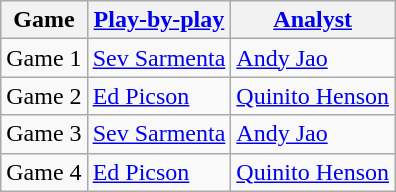<table class=wikitable>
<tr>
<th>Game</th>
<th><a href='#'>Play-by-play</a></th>
<th><a href='#'>Analyst</a></th>
</tr>
<tr>
<td>Game 1</td>
<td><a href='#'>Sev Sarmenta</a></td>
<td><a href='#'>Andy Jao</a></td>
</tr>
<tr>
<td>Game 2</td>
<td><a href='#'>Ed Picson</a></td>
<td><a href='#'>Quinito Henson</a></td>
</tr>
<tr>
<td>Game 3</td>
<td><a href='#'>Sev Sarmenta</a></td>
<td><a href='#'>Andy Jao</a></td>
</tr>
<tr>
<td>Game 4</td>
<td><a href='#'>Ed Picson</a></td>
<td><a href='#'>Quinito Henson</a></td>
</tr>
</table>
